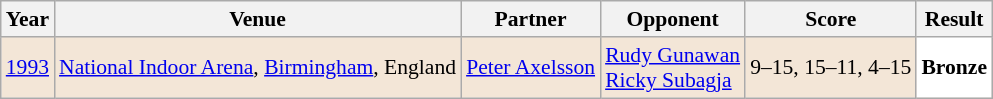<table class="sortable wikitable" style="font-size: 90%;">
<tr>
<th>Year</th>
<th>Venue</th>
<th>Partner</th>
<th>Opponent</th>
<th>Score</th>
<th>Result</th>
</tr>
<tr style="background:#F3E6D7">
<td align="center"><a href='#'>1993</a></td>
<td align="left"><a href='#'>National Indoor Arena</a>, <a href='#'>Birmingham</a>, England</td>
<td align="left"> <a href='#'>Peter Axelsson</a></td>
<td align="left"> <a href='#'>Rudy Gunawan</a> <br> <a href='#'>Ricky Subagja</a></td>
<td align="left">9–15, 15–11, 4–15</td>
<td style="text-align:left; background:white"> <strong>Bronze</strong></td>
</tr>
</table>
